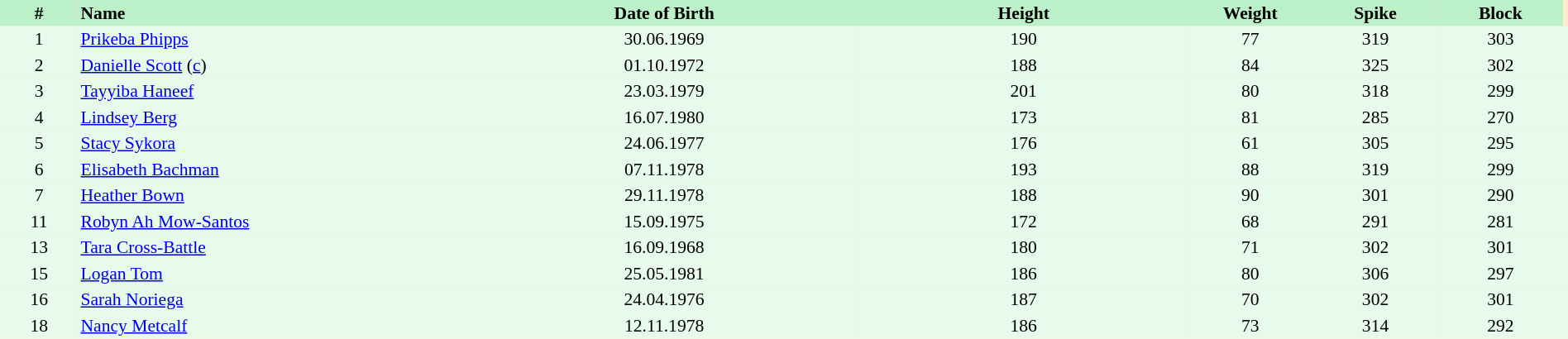<table border=0 cellpadding=2 cellspacing=0  |- bgcolor=#FFECCE style="text-align:center; font-size:90%;" width=100%>
<tr bgcolor=#BBF0C9>
<th width=5%>#</th>
<th width=25% align=left>Name</th>
<th width=25%>Date of Birth</th>
<th width=21%>Height</th>
<th width=8%>Weight</th>
<th width=8%>Spike</th>
<th width=8%>Block</th>
</tr>
<tr bgcolor=#E7FAEC>
<td>1</td>
<td align=left><a href='#'>Prikeba Phipps</a></td>
<td>30.06.1969</td>
<td>190</td>
<td>77</td>
<td>319</td>
<td>303</td>
<td></td>
</tr>
<tr bgcolor=#E7FAEC>
<td>2</td>
<td align=left><a href='#'>Danielle Scott</a> (<a href='#'>c</a>)</td>
<td>01.10.1972</td>
<td>188</td>
<td>84</td>
<td>325</td>
<td>302</td>
<td></td>
</tr>
<tr bgcolor=#E7FAEC>
<td>3</td>
<td align=left><a href='#'>Tayyiba Haneef</a></td>
<td>23.03.1979</td>
<td>201</td>
<td>80</td>
<td>318</td>
<td>299</td>
<td></td>
</tr>
<tr bgcolor=#E7FAEC>
<td>4</td>
<td align=left><a href='#'>Lindsey Berg</a></td>
<td>16.07.1980</td>
<td>173</td>
<td>81</td>
<td>285</td>
<td>270</td>
<td></td>
</tr>
<tr bgcolor=#E7FAEC>
<td>5</td>
<td align=left><a href='#'>Stacy Sykora</a></td>
<td>24.06.1977</td>
<td>176</td>
<td>61</td>
<td>305</td>
<td>295</td>
<td></td>
</tr>
<tr bgcolor=#E7FAEC>
<td>6</td>
<td align=left><a href='#'>Elisabeth Bachman</a></td>
<td>07.11.1978</td>
<td>193</td>
<td>88</td>
<td>319</td>
<td>299</td>
<td></td>
</tr>
<tr bgcolor=#E7FAEC>
<td>7</td>
<td align=left><a href='#'>Heather Bown</a></td>
<td>29.11.1978</td>
<td>188</td>
<td>90</td>
<td>301</td>
<td>290</td>
<td></td>
</tr>
<tr bgcolor=#E7FAEC>
<td>11</td>
<td align=left><a href='#'>Robyn Ah Mow-Santos</a></td>
<td>15.09.1975</td>
<td>172</td>
<td>68</td>
<td>291</td>
<td>281</td>
<td></td>
</tr>
<tr bgcolor=#E7FAEC>
<td>13</td>
<td align=left><a href='#'>Tara Cross-Battle</a></td>
<td>16.09.1968</td>
<td>180</td>
<td>71</td>
<td>302</td>
<td>301</td>
<td></td>
</tr>
<tr bgcolor=#E7FAEC>
<td>15</td>
<td align=left><a href='#'>Logan Tom</a></td>
<td>25.05.1981</td>
<td>186</td>
<td>80</td>
<td>306</td>
<td>297</td>
<td></td>
</tr>
<tr bgcolor=#E7FAEC>
<td>16</td>
<td align=left><a href='#'>Sarah Noriega</a></td>
<td>24.04.1976</td>
<td>187</td>
<td>70</td>
<td>302</td>
<td>301</td>
<td></td>
</tr>
<tr bgcolor=#E7FAEC>
<td>18</td>
<td align=left><a href='#'>Nancy Metcalf</a></td>
<td>12.11.1978</td>
<td>186</td>
<td>73</td>
<td>314</td>
<td>292</td>
<td></td>
</tr>
</table>
